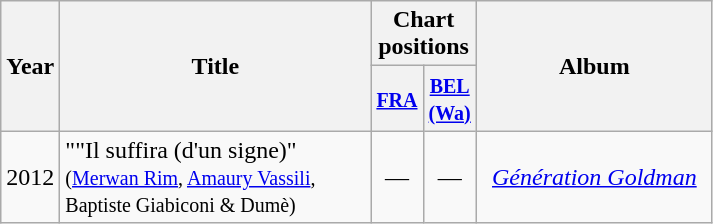<table class="wikitable">
<tr>
<th rowspan="2" width="10">Year</th>
<th style="width:200px;" rowspan="2">Title</th>
<th colspan="2">Chart positions<br></th>
<th style="width:150px;" rowspan="2">Album</th>
</tr>
<tr>
<th width="20"><small><a href='#'>FRA</a></small><br></th>
<th width="20"><small><a href='#'>BEL <br>(Wa)</a></small><br></th>
</tr>
<tr>
<td style="text-align:center;">2012</td>
<td>""Il suffira (d'un signe)" <br><small>(<a href='#'>Merwan Rim</a>, <a href='#'>Amaury Vassili</a>, Baptiste Giabiconi & Dumè)</small></td>
<td style="text-align:center;">—</td>
<td style="text-align:center;">—</td>
<td style="text-align:center;"><em><a href='#'>Génération Goldman</a></em></td>
</tr>
</table>
